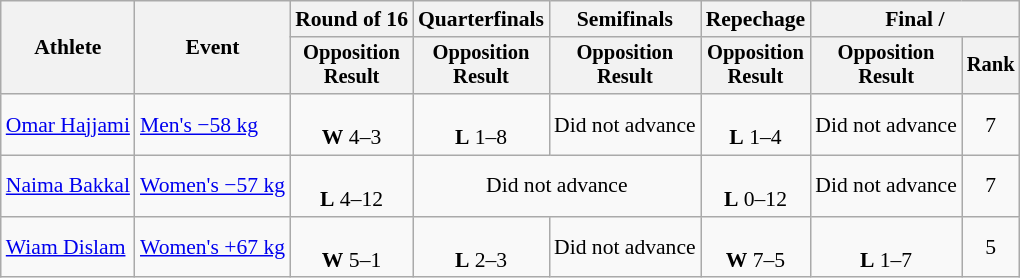<table class="wikitable" style="font-size:90%;">
<tr>
<th rowspan=2>Athlete</th>
<th rowspan=2>Event</th>
<th>Round of 16</th>
<th>Quarterfinals</th>
<th>Semifinals</th>
<th>Repechage</th>
<th colspan=2>Final / </th>
</tr>
<tr style="font-size:95%">
<th>Opposition<br>Result</th>
<th>Opposition<br>Result</th>
<th>Opposition<br>Result</th>
<th>Opposition<br>Result</th>
<th>Opposition<br>Result</th>
<th>Rank</th>
</tr>
<tr align=center>
<td align=left><a href='#'>Omar Hajjami</a></td>
<td align=left><a href='#'>Men's −58 kg</a></td>
<td><br><strong>W</strong> 4–3</td>
<td><br><strong>L</strong> 1–8</td>
<td>Did not advance</td>
<td><br><strong>L</strong> 1–4</td>
<td>Did not advance</td>
<td>7</td>
</tr>
<tr align=center>
<td align=left><a href='#'>Naima Bakkal</a></td>
<td align=left><a href='#'>Women's −57 kg</a></td>
<td><br><strong>L</strong> 4–12</td>
<td colspan=2>Did not advance</td>
<td><br><strong>L</strong> 0–12 </td>
<td>Did not advance</td>
<td>7</td>
</tr>
<tr align=center>
<td align=left><a href='#'>Wiam Dislam</a></td>
<td align=left><a href='#'>Women's +67 kg</a></td>
<td><br><strong>W</strong> 5–1</td>
<td><br><strong>L</strong> 2–3 </td>
<td>Did not advance</td>
<td><br><strong>W</strong> 7–5</td>
<td><br><strong>L</strong> 1–7</td>
<td>5</td>
</tr>
</table>
